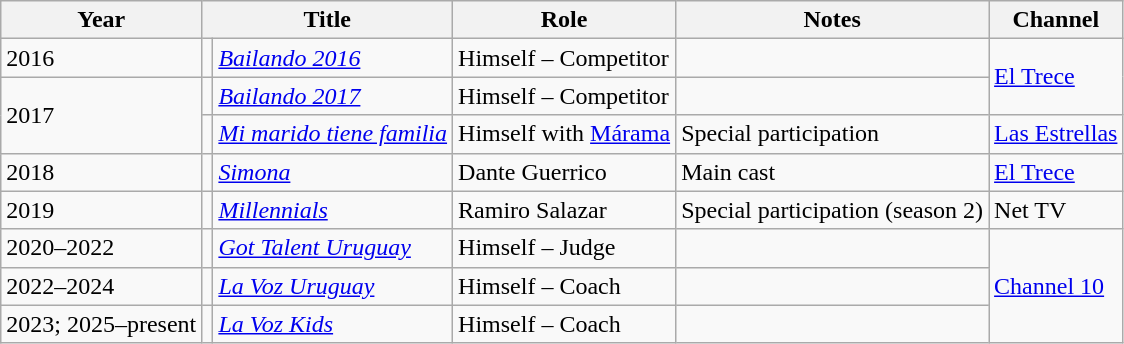<table class="wikitable">
<tr>
<th>Year</th>
<th colspan="2">Title</th>
<th>Role</th>
<th>Notes</th>
<th>Channel</th>
</tr>
<tr>
<td>2016</td>
<td></td>
<td><em><a href='#'>Bailando 2016</a></em></td>
<td>Himself – Competitor</td>
<td></td>
<td rowspan="2"><a href='#'>El Trece</a></td>
</tr>
<tr>
<td rowspan="2">2017</td>
<td></td>
<td><em><a href='#'>Bailando 2017</a></em></td>
<td>Himself – Competitor</td>
<td></td>
</tr>
<tr>
<td></td>
<td><em><a href='#'>Mi marido tiene familia</a></em></td>
<td>Himself with <a href='#'>Márama</a></td>
<td>Special participation</td>
<td><a href='#'>Las Estrellas</a></td>
</tr>
<tr>
<td>2018</td>
<td></td>
<td><em><a href='#'>Simona</a></em></td>
<td>Dante Guerrico</td>
<td>Main cast</td>
<td><a href='#'>El Trece</a></td>
</tr>
<tr>
<td>2019</td>
<td></td>
<td><em><a href='#'>Millennials</a></em></td>
<td>Ramiro Salazar</td>
<td>Special participation (season 2)</td>
<td>Net TV</td>
</tr>
<tr>
<td>2020–2022</td>
<td></td>
<td><em><a href='#'>Got Talent Uruguay</a></em></td>
<td>Himself – Judge</td>
<td></td>
<td rowspan="3"><a href='#'>Channel 10</a></td>
</tr>
<tr>
<td>2022–2024</td>
<td></td>
<td><em><a href='#'>La Voz Uruguay</a></em></td>
<td>Himself – Coach</td>
<td></td>
</tr>
<tr>
<td>2023; 2025–present</td>
<td></td>
<td><em><a href='#'>La Voz Kids</a></em></td>
<td>Himself – Coach</td>
<td></td>
</tr>
</table>
